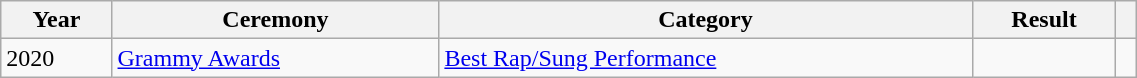<table class="wikitable sortable plainrowheaders" style="width: 60%;">
<tr>
<th scope="col">Year</th>
<th scope="col">Ceremony</th>
<th scope="col">Category</th>
<th scope="col">Result</th>
<th scope="col" class="unsortable"></th>
</tr>
<tr>
<td>2020</td>
<td><a href='#'>Grammy Awards</a></td>
<td><a href='#'>Best Rap/Sung Performance</a></td>
<td></td>
<td style="text-align:center;"></td>
</tr>
</table>
